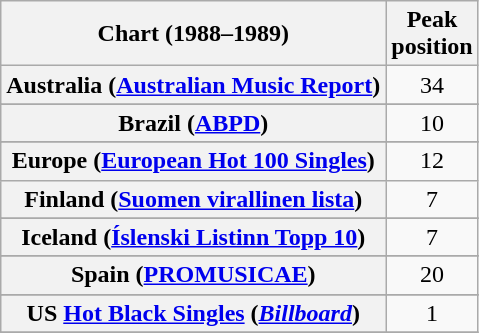<table class="wikitable sortable plainrowheaders" style="text-align:center">
<tr>
<th scope="col">Chart (1988–1989)</th>
<th scope="col">Peak<br>position</th>
</tr>
<tr>
<th scope="row">Australia (<a href='#'>Australian Music Report</a>)</th>
<td>34</td>
</tr>
<tr>
</tr>
<tr>
</tr>
<tr>
<th scope="row">Brazil (<a href='#'>ABPD</a>)</th>
<td>10</td>
</tr>
<tr>
</tr>
<tr>
</tr>
<tr>
<th scope="row">Europe (<a href='#'>European Hot 100 Singles</a>)</th>
<td>12</td>
</tr>
<tr>
<th scope="row">Finland (<a href='#'>Suomen virallinen lista</a>)</th>
<td>7</td>
</tr>
<tr>
</tr>
<tr>
<th scope="row">Iceland (<a href='#'>Íslenski Listinn Topp 10</a>)</th>
<td>7</td>
</tr>
<tr>
</tr>
<tr>
</tr>
<tr>
</tr>
<tr>
</tr>
<tr>
</tr>
<tr>
<th scope="row">Spain (<a href='#'>PROMUSICAE</a>)</th>
<td>20</td>
</tr>
<tr>
</tr>
<tr>
</tr>
<tr>
</tr>
<tr>
</tr>
<tr>
</tr>
<tr>
<th scope="row">US <a href='#'>Hot Black Singles</a> (<em><a href='#'>Billboard</a></em>)</th>
<td>1</td>
</tr>
<tr>
</tr>
</table>
